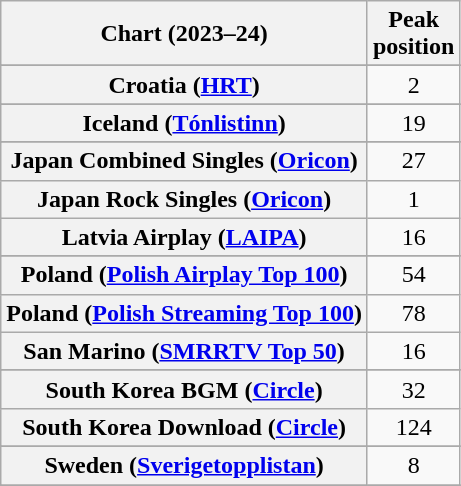<table class="wikitable sortable plainrowheaders" style="text-align:center">
<tr>
<th scope="col">Chart (2023–24)</th>
<th scope="col">Peak<br>position</th>
</tr>
<tr>
</tr>
<tr>
</tr>
<tr>
</tr>
<tr>
</tr>
<tr>
</tr>
<tr>
<th scope="row">Croatia (<a href='#'>HRT</a>)</th>
<td>2</td>
</tr>
<tr>
</tr>
<tr>
</tr>
<tr>
</tr>
<tr>
</tr>
<tr>
</tr>
<tr>
</tr>
<tr>
<th scope="row">Iceland (<a href='#'>Tónlistinn</a>)</th>
<td>19</td>
</tr>
<tr>
</tr>
<tr>
</tr>
<tr>
</tr>
<tr>
</tr>
<tr>
<th scope="row">Japan Combined Singles (<a href='#'>Oricon</a>)</th>
<td>27</td>
</tr>
<tr>
<th scope="row">Japan Rock Singles (<a href='#'>Oricon</a>)</th>
<td>1</td>
</tr>
<tr>
<th scope="row">Latvia Airplay (<a href='#'>LAIPA</a>)</th>
<td>16</td>
</tr>
<tr>
</tr>
<tr>
</tr>
<tr>
</tr>
<tr>
</tr>
<tr>
<th scope="row">Poland (<a href='#'>Polish Airplay Top 100</a>)</th>
<td>54</td>
</tr>
<tr>
<th scope="row">Poland (<a href='#'>Polish Streaming Top 100</a>)</th>
<td>78</td>
</tr>
<tr>
<th scope="row">San Marino (<a href='#'>SMRRTV Top 50</a>)</th>
<td>16</td>
</tr>
<tr>
</tr>
<tr>
</tr>
<tr>
<th scope="row">South Korea BGM (<a href='#'>Circle</a>)</th>
<td>32</td>
</tr>
<tr>
<th scope="row">South Korea Download (<a href='#'>Circle</a>)</th>
<td>124</td>
</tr>
<tr>
</tr>
<tr>
<th scope="row">Sweden (<a href='#'>Sverigetopplistan</a>)</th>
<td>8</td>
</tr>
<tr>
</tr>
<tr>
</tr>
<tr>
</tr>
<tr>
</tr>
<tr>
</tr>
</table>
